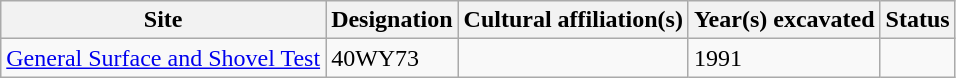<table class="wikitable">
<tr>
<th>Site</th>
<th>Designation</th>
<th>Cultural affiliation(s)</th>
<th>Year(s) excavated</th>
<th>Status</th>
</tr>
<tr>
<td><a href='#'>General Surface and Shovel Test</a></td>
<td>40WY73</td>
<td></td>
<td>1991</td>
<td></td>
</tr>
</table>
